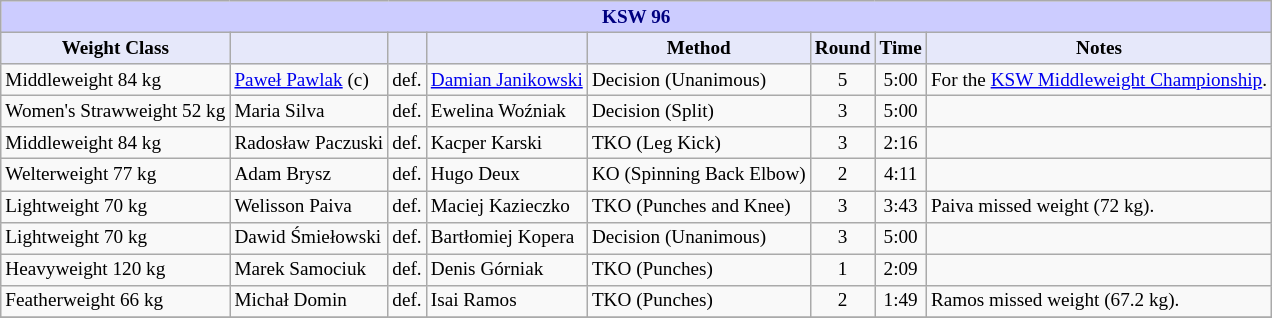<table class="wikitable" style="font-size: 80%;">
<tr>
<th colspan="8" style="background-color: #ccf; color: #000080; text-align: center;"><strong>KSW 96</strong></th>
</tr>
<tr>
<th colspan="1" style="background-color: #E6E8FA; color: #000000; text-align: center;">Weight Class</th>
<th colspan="1" style="background-color: #E6E8FA; color: #000000; text-align: center;"></th>
<th colspan="1" style="background-color: #E6E8FA; color: #000000; text-align: center;"></th>
<th colspan="1" style="background-color: #E6E8FA; color: #000000; text-align: center;"></th>
<th colspan="1" style="background-color: #E6E8FA; color: #000000; text-align: center;">Method</th>
<th colspan="1" style="background-color: #E6E8FA; color: #000000; text-align: center;">Round</th>
<th colspan="1" style="background-color: #E6E8FA; color: #000000; text-align: center;">Time</th>
<th colspan="1" style="background-color: #E6E8FA; color: #000000; text-align: center;">Notes</th>
</tr>
<tr>
<td>Middleweight 84 kg</td>
<td> <a href='#'>Paweł Pawlak</a> (c)</td>
<td align=center>def.</td>
<td> <a href='#'>Damian Janikowski</a></td>
<td>Decision (Unanimous)</td>
<td align=center>5</td>
<td align=center>5:00</td>
<td>For the <a href='#'>KSW Middleweight Championship</a>.</td>
</tr>
<tr>
<td>Women's Strawweight 52 kg</td>
<td> Maria Silva</td>
<td align=center>def.</td>
<td> Ewelina Woźniak</td>
<td>Decision (Split)</td>
<td align=center>3</td>
<td align=center>5:00</td>
<td></td>
</tr>
<tr>
<td>Middleweight 84 kg</td>
<td> Radosław Paczuski</td>
<td align=center>def.</td>
<td> Kacper Karski</td>
<td>TKO (Leg Kick)</td>
<td align=center>3</td>
<td align=center>2:16</td>
<td></td>
</tr>
<tr>
<td>Welterweight 77 kg</td>
<td> Adam Brysz</td>
<td align=center>def.</td>
<td> Hugo Deux</td>
<td>KO (Spinning Back Elbow)</td>
<td align=center>2</td>
<td align=center>4:11</td>
<td></td>
</tr>
<tr>
<td>Lightweight 70 kg</td>
<td> Welisson Paiva</td>
<td align=center>def.</td>
<td> Maciej Kazieczko</td>
<td>TKO (Punches and Knee)</td>
<td align=center>3</td>
<td align=center>3:43</td>
<td>Paiva missed weight (72 kg).</td>
</tr>
<tr>
<td>Lightweight 70 kg</td>
<td> Dawid Śmiełowski</td>
<td align=center>def.</td>
<td> Bartłomiej Kopera</td>
<td>Decision (Unanimous)</td>
<td align=center>3</td>
<td align=center>5:00</td>
<td></td>
</tr>
<tr>
<td>Heavyweight 120 kg</td>
<td> Marek Samociuk</td>
<td align=center>def.</td>
<td> Denis Górniak</td>
<td>TKO (Punches)</td>
<td align=center>1</td>
<td align=center>2:09</td>
<td></td>
</tr>
<tr>
<td>Featherweight 66 kg</td>
<td> Michał Domin</td>
<td align=center>def.</td>
<td> Isai Ramos</td>
<td>TKO (Punches)</td>
<td align=center>2</td>
<td align=center>1:49</td>
<td>Ramos missed weight (67.2 kg).</td>
</tr>
<tr>
</tr>
</table>
